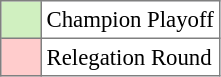<table bgcolor="#f7f8ff" cellpadding="3" cellspacing="0" border="1" style="font-size: 95%; border: gray solid 1px; border-collapse: collapse;text-align:center;">
<tr>
<td style="background: #D0F0C0;" width="20"></td>
<td bgcolor="#ffffff" align="left">Champion Playoff</td>
</tr>
<tr>
<td style="background: #FFCCCC;" width="20"></td>
<td bgcolor="#ffffff" align="left">Relegation Round</td>
</tr>
</table>
